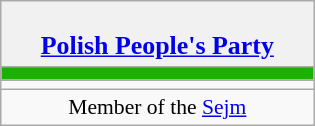<table class="wikitable" style="font-size:90%; text-align:center;">
<tr>
<td style="background:#f1f1f1;" colspan="30"><br><big><strong><a href='#'>Polish People's Party</a></strong></big></td>
</tr>
<tr>
<th style="width:3em; font-size:135%; background:#1BB100 ; width:200px;"><a href='#'></a></th>
</tr>
<tr>
<td style="text-align:center"></td>
</tr>
<tr>
<td>Member of the <a href='#'>Sejm</a><br></td>
</tr>
</table>
